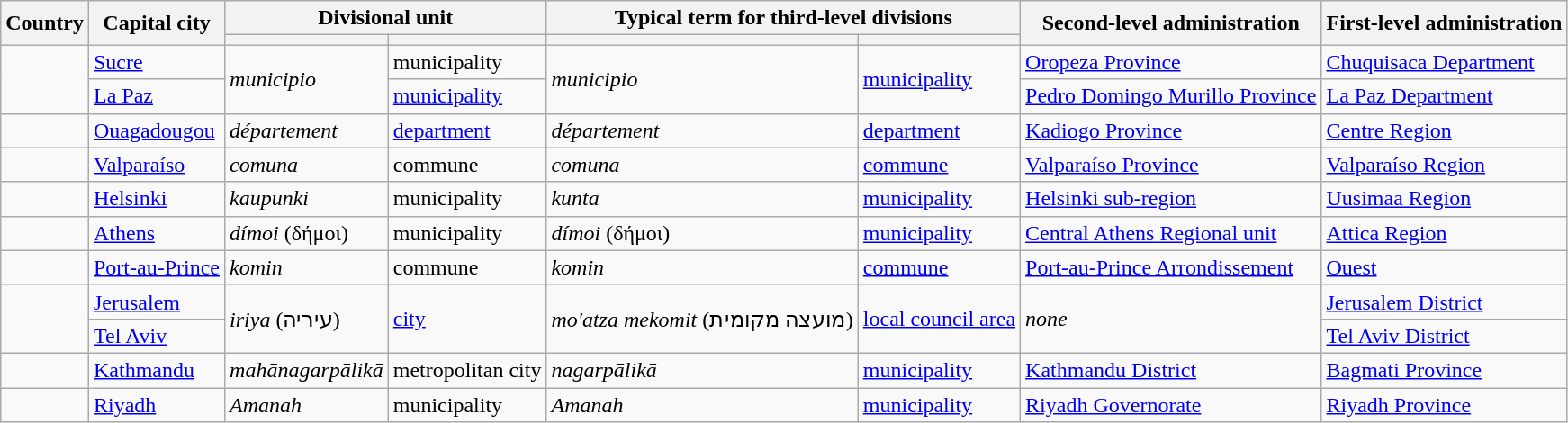<table class="wikitable">
<tr>
<th rowspan="2">Country</th>
<th rowspan="2">Capital city</th>
<th colspan="2">Divisional unit</th>
<th colspan="2">Typical term for third-level divisions</th>
<th rowspan="2">Second-level administration</th>
<th rowspan="2">First-level administration</th>
</tr>
<tr>
<th></th>
<th></th>
<th></th>
<th></th>
</tr>
<tr>
<td rowspan="2"></td>
<td><a href='#'>Sucre</a></td>
<td rowspan="2"><em>municipio</em></td>
<td>municipality</td>
<td rowspan="2"><em>municipio</em></td>
<td rowspan="2"><a href='#'>municipality</a></td>
<td><a href='#'>Oropeza Province</a></td>
<td><a href='#'>Chuquisaca Department</a></td>
</tr>
<tr>
<td><a href='#'>La Paz</a></td>
<td><a href='#'>municipality</a></td>
<td><a href='#'>Pedro Domingo Murillo Province</a></td>
<td><a href='#'>La Paz Department</a></td>
</tr>
<tr>
<td></td>
<td><a href='#'>Ouagadougou</a></td>
<td><em>département</em></td>
<td><a href='#'>department</a></td>
<td><em>département</em></td>
<td><a href='#'>department</a></td>
<td><a href='#'>Kadiogo Province</a></td>
<td><a href='#'>Centre Region</a></td>
</tr>
<tr>
<td></td>
<td><a href='#'>Valparaíso</a></td>
<td><em>comuna</em></td>
<td>commune</td>
<td><em>comuna</em></td>
<td><a href='#'>commune</a></td>
<td><a href='#'>Valparaíso Province</a></td>
<td><a href='#'>Valparaíso Region</a></td>
</tr>
<tr>
<td></td>
<td><a href='#'>Helsinki</a></td>
<td><em>kaupunki</em></td>
<td>municipality</td>
<td><em>kunta</em></td>
<td><a href='#'>municipality</a></td>
<td><a href='#'>Helsinki sub-region</a></td>
<td><a href='#'>Uusimaa Region</a></td>
</tr>
<tr>
<td></td>
<td><a href='#'>Athens</a></td>
<td><em>dímoi</em> (δήμοι)</td>
<td>municipality</td>
<td><em>dímoi</em> (δήμοι)</td>
<td><a href='#'>municipality</a></td>
<td><a href='#'>Central Athens Regional unit</a></td>
<td><a href='#'>Attica Region</a></td>
</tr>
<tr>
<td></td>
<td><a href='#'>Port-au-Prince</a></td>
<td><em>komin</em></td>
<td>commune</td>
<td><em>komin</em></td>
<td><a href='#'>commune</a></td>
<td><a href='#'>Port-au-Prince Arrondissement</a></td>
<td><a href='#'>Ouest</a></td>
</tr>
<tr>
<td rowspan="2"></td>
<td><a href='#'>Jerusalem</a></td>
<td rowspan="2"><em>iriya</em> (עיריה)</td>
<td rowspan="2"><a href='#'>city</a></td>
<td rowspan="2"><em>mo'atza mekomit</em> (מועצה מקומית)</td>
<td rowspan="2"><a href='#'>local council area</a></td>
<td rowspan="2"><em>none</em></td>
<td><a href='#'>Jerusalem District</a></td>
</tr>
<tr>
<td><a href='#'>Tel Aviv</a></td>
<td><a href='#'>Tel Aviv District</a></td>
</tr>
<tr>
<td></td>
<td><a href='#'>Kathmandu</a></td>
<td><em>mahānagarpālikā</em></td>
<td>metropolitan city</td>
<td><em>nagarpālikā</em></td>
<td><a href='#'>municipality</a></td>
<td><a href='#'>Kathmandu District</a></td>
<td><a href='#'>Bagmati Province</a></td>
</tr>
<tr>
<td></td>
<td><a href='#'>Riyadh</a></td>
<td><em>Amanah</em></td>
<td>municipality</td>
<td><em>Amanah</em></td>
<td><a href='#'>municipality</a></td>
<td><a href='#'>Riyadh Governorate</a></td>
<td><a href='#'>Riyadh Province</a></td>
</tr>
</table>
